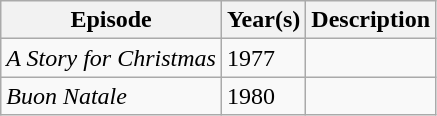<table class="wikitable sortable">
<tr>
<th>Episode</th>
<th>Year(s)</th>
<th>Description</th>
</tr>
<tr>
<td><em>A Story for Christmas</em></td>
<td>1977</td>
<td></td>
</tr>
<tr>
<td><em>Buon Natale</em></td>
<td>1980</td>
<td></td>
</tr>
</table>
